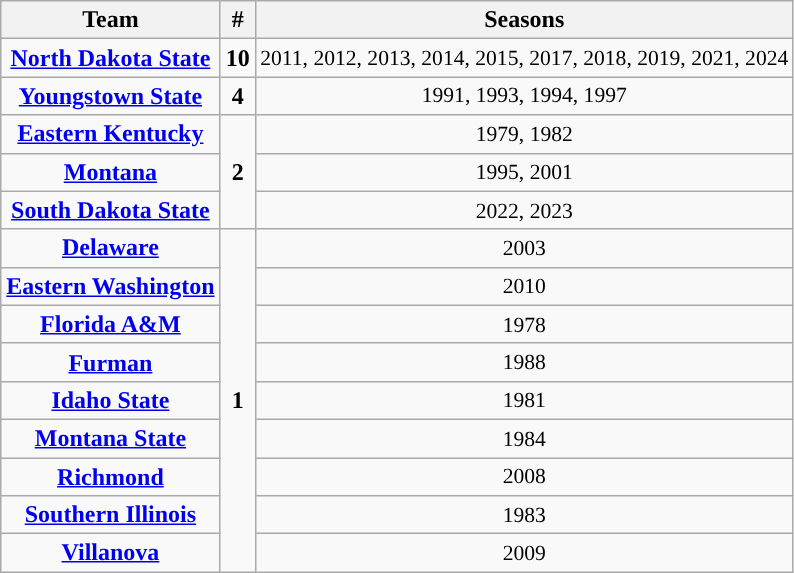<table class="wikitable" style="text-align:center;">
<tr>
<th width=px>Team</th>
<th width=px>#</th>
<th width=px>Seasons</th>
</tr>
<tr>
<td><strong><a href='#'>North Dakota State</a></strong></td>
<td><strong>10</strong></td>
<td style="font-size:90%;">2011, 2012, 2013, 2014, 2015, 2017, 2018, 2019, 2021, 2024</td>
</tr>
<tr>
<td><strong><a href='#'>Youngstown State</a></strong></td>
<td><strong>4</strong></td>
<td style="font-size:90%;">1991, 1993, 1994, 1997</td>
</tr>
<tr>
<td><strong><a href='#'>Eastern Kentucky</a></strong></td>
<td rowspan=3><strong>2</strong></td>
<td style="font-size:90%;">1979, 1982</td>
</tr>
<tr>
<td><strong><a href='#'>Montana</a></strong></td>
<td style="font-size:90%;">1995, 2001</td>
</tr>
<tr>
<td><strong><a href='#'>South Dakota State</a></strong></td>
<td style="font-size:90%;">2022, 2023</td>
</tr>
<tr>
<td><strong><a href='#'>Delaware</a></strong></td>
<td rowspan=9><strong>1</strong></td>
<td style="font-size:90%;">2003</td>
</tr>
<tr>
<td><strong><a href='#'>Eastern Washington</a></strong></td>
<td style="font-size:90%;">2010</td>
</tr>
<tr>
<td><strong><a href='#'>Florida A&M</a></strong></td>
<td style="font-size:90%;">1978</td>
</tr>
<tr>
<td><strong><a href='#'>Furman</a></strong></td>
<td style="font-size:90%;">1988</td>
</tr>
<tr>
<td><strong><a href='#'>Idaho State</a></strong></td>
<td style="font-size:90%;">1981</td>
</tr>
<tr>
<td><strong><a href='#'>Montana State</a></strong></td>
<td style="font-size:90%;">1984</td>
</tr>
<tr>
<td><strong><a href='#'>Richmond</a></strong></td>
<td style="font-size:90%;">2008</td>
</tr>
<tr>
<td><strong><a href='#'>Southern Illinois</a></strong></td>
<td style="font-size:90%;">1983</td>
</tr>
<tr>
<td><strong><a href='#'>Villanova</a></strong></td>
<td style="font-size:90%;">2009</td>
</tr>
</table>
